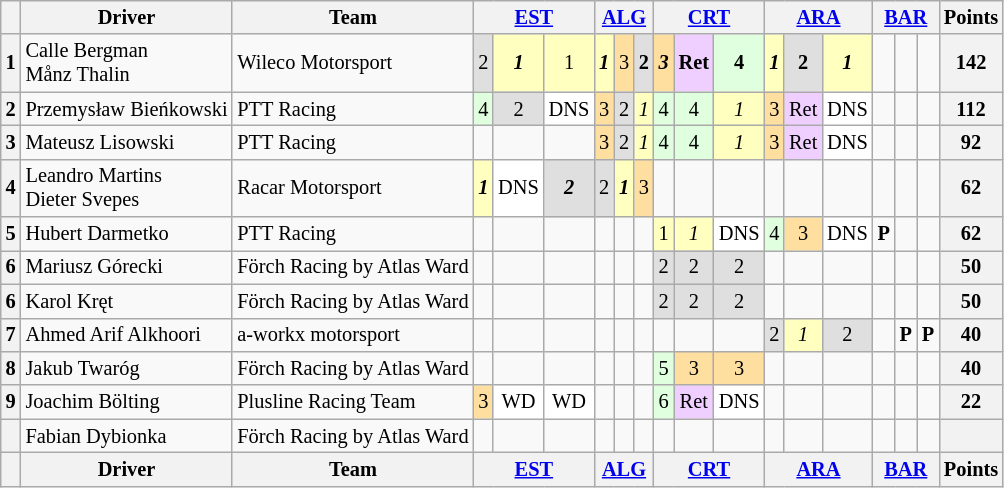<table class="wikitable" style="font-size: 85%; text-align:center">
<tr>
<th></th>
<th>Driver</th>
<th>Team</th>
<th colspan="3"><a href='#'>EST</a><br></th>
<th colspan="3"><a href='#'>ALG</a><br></th>
<th colspan="3"><a href='#'>CRT</a><br></th>
<th colspan="3"><a href='#'>ARA</a><br></th>
<th colspan="3"><a href='#'>BAR</a><br></th>
<th>Points</th>
</tr>
<tr>
<th>1</th>
<td align="left"> Calle Bergman<br> Månz Thalin</td>
<td align="left"> Wileco Motorsport</td>
<td style="background:#dfdfdf;">2</td>
<td style="background:#ffffbf;"><strong><em>1</em></strong></td>
<td style="background:#ffffbf;">1</td>
<td style="background:#ffffbf;"><strong><em>1</em></strong></td>
<td style="background:#ffdf9f;">3</td>
<td style="background:#dfdfdf;"><strong>2</strong></td>
<td style="background:#ffdf9f;"><strong><em>3</em></strong></td>
<td style="background:#efcfff;"><strong>Ret</strong></td>
<td style="background:#dfffdf;"><strong>4</strong></td>
<td style="background:#ffffbf;"><strong><em>1</em></strong></td>
<td style="background:#dfdfdf;"><strong>2</strong></td>
<td style="background:#ffffbf;"><strong><em>1</em></strong></td>
<td></td>
<td></td>
<td></td>
<th>142</th>
</tr>
<tr>
<th>2</th>
<td align="left"> Przemysław Bieńkowski</td>
<td align="left"> PTT Racing</td>
<td style="background:#dfffdf;">4</td>
<td style="background:#dfdfdf;">2</td>
<td style="background:#ffffff;">DNS</td>
<td style="background:#ffdf9f;">3</td>
<td style="background:#dfdfdf;">2</td>
<td style="background:#ffffbf;"><em>1</em></td>
<td style="background:#dfffdf;">4</td>
<td style="background:#dfffdf;">4</td>
<td style="background:#ffffbf;"><em>1</em></td>
<td style="background:#ffdf9f;">3</td>
<td style="background:#efcfff;">Ret</td>
<td style="background:#ffffff;">DNS</td>
<td></td>
<td></td>
<td></td>
<th>112</th>
</tr>
<tr>
<th>3</th>
<td align="left"> Mateusz Lisowski</td>
<td align="left"> PTT Racing</td>
<td></td>
<td></td>
<td></td>
<td style="background:#ffdf9f;">3</td>
<td style="background:#dfdfdf;">2</td>
<td style="background:#ffffbf;"><em>1</em></td>
<td style="background:#dfffdf;">4</td>
<td style="background:#dfffdf;">4</td>
<td style="background:#ffffbf;"><em>1</em></td>
<td style="background:#ffdf9f;">3</td>
<td style="background:#efcfff;">Ret</td>
<td style="background:#ffffff;">DNS</td>
<td></td>
<td></td>
<td></td>
<th>92</th>
</tr>
<tr>
<th>4</th>
<td align="left"> Leandro Martins<br> Dieter Svepes</td>
<td align="left"> Racar Motorsport</td>
<td style="background:#ffffbf;"><strong><em>1</em></strong></td>
<td style="background:#ffffff;">DNS</td>
<td style="background:#dfdfdf;"><strong><em>2</em></strong></td>
<td style="background:#dfdfdf;">2</td>
<td style="background:#ffffbf;"><strong><em>1</em></strong></td>
<td style="background:#ffdf9f;">3</td>
<td></td>
<td></td>
<td></td>
<td></td>
<td></td>
<td></td>
<td></td>
<td></td>
<td></td>
<th>62</th>
</tr>
<tr>
<th>5</th>
<td align="left"> Hubert Darmetko</td>
<td align="left"> PTT Racing</td>
<td></td>
<td></td>
<td></td>
<td></td>
<td></td>
<td></td>
<td style="background:#ffffbf;">1</td>
<td style="background:#ffffbf;"><em>1</em></td>
<td style="background:#ffffff;">DNS</td>
<td style="background:#dfffdf;">4</td>
<td style="background:#ffdf9f;">3</td>
<td style="background:#ffffff;">DNS</td>
<td><strong>P</strong></td>
<td></td>
<td></td>
<th>62</th>
</tr>
<tr>
<th>6</th>
<td align="left"> Mariusz Górecki</td>
<td align="left"> Förch Racing by Atlas Ward</td>
<td></td>
<td></td>
<td></td>
<td></td>
<td></td>
<td></td>
<td style="background:#dfdfdf;">2</td>
<td style="background:#dfdfdf;">2</td>
<td style="background:#dfdfdf;">2</td>
<td></td>
<td></td>
<td></td>
<td></td>
<td></td>
<td></td>
<th>50</th>
</tr>
<tr>
<th>6</th>
<td align="left"> Karol Kręt</td>
<td align="left"> Förch Racing by Atlas Ward</td>
<td></td>
<td></td>
<td></td>
<td></td>
<td></td>
<td></td>
<td style="background:#dfdfdf;">2</td>
<td style="background:#dfdfdf;">2</td>
<td style="background:#dfdfdf;">2</td>
<td></td>
<td></td>
<td></td>
<td></td>
<td></td>
<td></td>
<th>50</th>
</tr>
<tr>
<th>7</th>
<td align="left"> Ahmed Arif Alkhoori</td>
<td align="left"> a-workx motorsport</td>
<td></td>
<td></td>
<td></td>
<td></td>
<td></td>
<td></td>
<td></td>
<td></td>
<td></td>
<td style="background:#dfdfdf;">2</td>
<td style="background:#ffffbf;"><em>1</em></td>
<td style="background:#dfdfdf;">2</td>
<td></td>
<td><strong>P</strong></td>
<td><strong>P</strong></td>
<th>40</th>
</tr>
<tr>
<th>8</th>
<td align="left"> Jakub Twaróg</td>
<td align="left"> Förch Racing by Atlas Ward</td>
<td></td>
<td></td>
<td></td>
<td></td>
<td></td>
<td></td>
<td style="background:#dfffdf;">5</td>
<td style="background:#ffdf9f;">3</td>
<td style="background:#ffdf9f;">3</td>
<td></td>
<td></td>
<td></td>
<td></td>
<td></td>
<td></td>
<th>40</th>
</tr>
<tr>
<th>9</th>
<td align="left"> Joachim Bölting</td>
<td align="left"> Plusline Racing Team</td>
<td style="background:#ffdf9f;">3</td>
<td style="background:#ffffff;">WD</td>
<td style="background:#ffffff;">WD</td>
<td></td>
<td></td>
<td></td>
<td style="background:#dfffdf;">6</td>
<td style="background:#efcfff;">Ret</td>
<td style="background:#ffffff;">DNS</td>
<td></td>
<td></td>
<td></td>
<td></td>
<td></td>
<td></td>
<th>22</th>
</tr>
<tr>
<th></th>
<td align="left"> Fabian Dybionka</td>
<td align="left"> Förch Racing by Atlas Ward</td>
<td></td>
<td></td>
<td></td>
<td></td>
<td></td>
<td></td>
<td></td>
<td></td>
<td></td>
<td></td>
<td></td>
<td></td>
<td></td>
<td></td>
<td></td>
<th></th>
</tr>
<tr>
<th></th>
<th>Driver</th>
<th>Team</th>
<th colspan="3"><a href='#'>EST</a><br></th>
<th colspan="3"><a href='#'>ALG</a><br></th>
<th colspan="3"><a href='#'>CRT</a><br></th>
<th colspan="3"><a href='#'>ARA</a><br></th>
<th colspan="3"><a href='#'>BAR</a><br></th>
<th>Points</th>
</tr>
</table>
